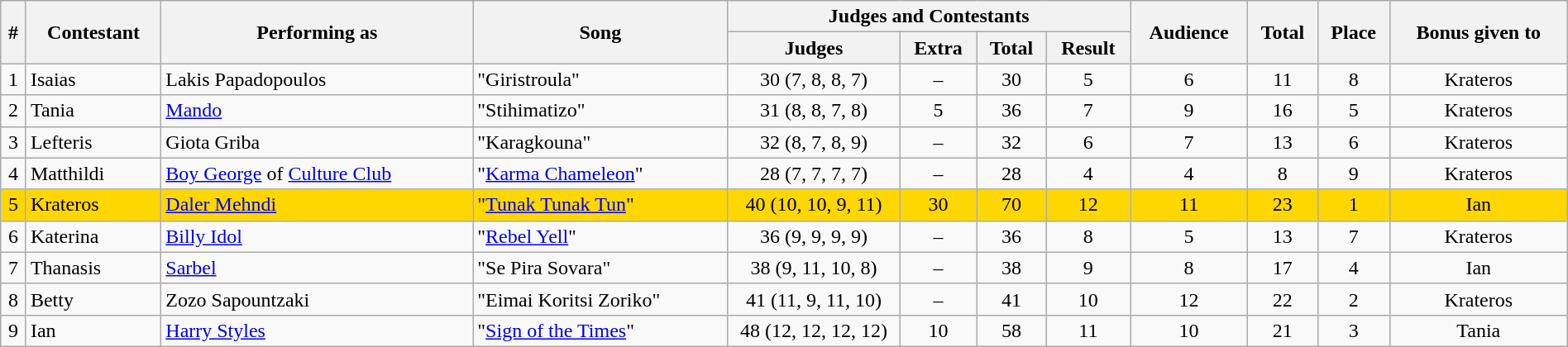<table class="sortable wikitable" style="text-align:center;" width="100%">
<tr>
<th rowspan="2">#</th>
<th rowspan="2">Contestant</th>
<th rowspan="2">Performing as</th>
<th rowspan="2">Song</th>
<th colspan="4">Judges and Contestants</th>
<th rowspan="2">Audience</th>
<th rowspan="2">Total</th>
<th rowspan="2">Place</th>
<th rowspan="2">Bonus given to</th>
</tr>
<tr>
<th width="11%">Judges</th>
<th>Extra</th>
<th>Total</th>
<th>Result</th>
</tr>
<tr>
<td>1</td>
<td align="left">Isaias</td>
<td align="left">Lakis Papadopoulos</td>
<td align="left">"Giristroula"</td>
<td>30 (7, 8, 8, 7)</td>
<td>–</td>
<td>30</td>
<td>5</td>
<td>6</td>
<td>11</td>
<td>8</td>
<td>Krateros</td>
</tr>
<tr>
<td>2</td>
<td align="left">Tania</td>
<td align="left"><a href='#'>Mando</a></td>
<td align="left">"Stihimatizo"</td>
<td>31 (8, 8, 7, 8)</td>
<td>5</td>
<td>36</td>
<td>7</td>
<td>9</td>
<td>16</td>
<td>5</td>
<td>Krateros</td>
</tr>
<tr>
<td>3</td>
<td align="left">Lefteris</td>
<td align="left">Giota Griba</td>
<td align="left">"Karagkouna"</td>
<td>32 (8, 7, 8, 9)</td>
<td>–</td>
<td>32</td>
<td>6</td>
<td>7</td>
<td>13</td>
<td>6</td>
<td>Krateros</td>
</tr>
<tr>
<td>4</td>
<td align="left">Matthildi</td>
<td align="left"><a href='#'>Boy George</a> of <a href='#'>Culture Club</a></td>
<td align="left">"<a href='#'>Karma Chameleon</a>"</td>
<td>28 (7, 7, 7, 7)</td>
<td>–</td>
<td>28</td>
<td>4</td>
<td>4</td>
<td>8</td>
<td>9</td>
<td>Krateros</td>
</tr>
<tr bgcolor="gold">
<td>5</td>
<td align="left">Krateros</td>
<td align="left"><a href='#'>Daler Mehndi</a></td>
<td align="left">"<a href='#'>Tunak Tunak Tun</a>"</td>
<td>40 (10, 10, 9, 11)</td>
<td>30</td>
<td>70</td>
<td>12</td>
<td>11</td>
<td>23</td>
<td>1</td>
<td>Ian</td>
</tr>
<tr>
<td>6</td>
<td align="left">Katerina</td>
<td align="left"><a href='#'>Billy Idol</a></td>
<td align="left">"<a href='#'>Rebel Yell</a>"</td>
<td>36 (9, 9, 9, 9)</td>
<td>–</td>
<td>36</td>
<td>8</td>
<td>5</td>
<td>13</td>
<td>7</td>
<td>Krateros</td>
</tr>
<tr>
<td>7</td>
<td align="left">Thanasis</td>
<td align="left"><a href='#'>Sarbel</a></td>
<td align="left">"Se Pira Sovara"</td>
<td>38 (9, 11, 10, 8)</td>
<td>–</td>
<td>38</td>
<td>9</td>
<td>8</td>
<td>17</td>
<td>4</td>
<td>Ian</td>
</tr>
<tr>
<td>8</td>
<td align="left">Betty</td>
<td align="left">Zozo Sapountzaki</td>
<td align="left">"Eimai Koritsi Zoriko"</td>
<td>41 (11, 9, 11, 10)</td>
<td>–</td>
<td>41</td>
<td>10</td>
<td>12</td>
<td>22</td>
<td>2</td>
<td>Krateros</td>
</tr>
<tr>
<td>9</td>
<td align="left">Ian</td>
<td align="left"><a href='#'>Harry Styles</a></td>
<td align="left">"<a href='#'>Sign of the Times</a>"</td>
<td>48 (12, 12, 12, 12)</td>
<td>10</td>
<td>58</td>
<td>11</td>
<td>10</td>
<td>21</td>
<td>3</td>
<td>Tania</td>
</tr>
</table>
